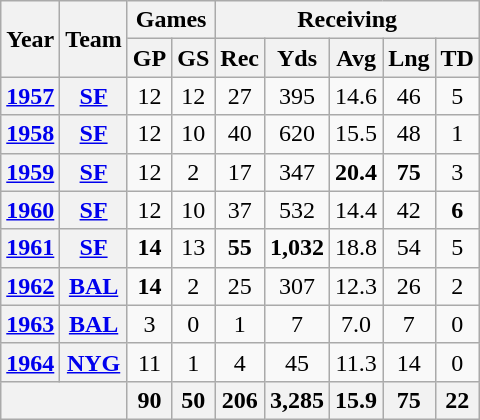<table class="wikitable" style="text-align:center;">
<tr>
<th rowspan="2">Year</th>
<th rowspan="2">Team</th>
<th colspan="2">Games</th>
<th colspan="5">Receiving</th>
</tr>
<tr>
<th>GP</th>
<th>GS</th>
<th>Rec</th>
<th>Yds</th>
<th>Avg</th>
<th>Lng</th>
<th>TD</th>
</tr>
<tr>
<th><a href='#'>1957</a></th>
<th><a href='#'>SF</a></th>
<td>12</td>
<td>12</td>
<td>27</td>
<td>395</td>
<td>14.6</td>
<td>46</td>
<td>5</td>
</tr>
<tr>
<th><a href='#'>1958</a></th>
<th><a href='#'>SF</a></th>
<td>12</td>
<td>10</td>
<td>40</td>
<td>620</td>
<td>15.5</td>
<td>48</td>
<td>1</td>
</tr>
<tr>
<th><a href='#'>1959</a></th>
<th><a href='#'>SF</a></th>
<td>12</td>
<td>2</td>
<td>17</td>
<td>347</td>
<td><strong>20.4</strong></td>
<td><strong>75</strong></td>
<td>3</td>
</tr>
<tr>
<th><a href='#'>1960</a></th>
<th><a href='#'>SF</a></th>
<td>12</td>
<td>10</td>
<td>37</td>
<td>532</td>
<td>14.4</td>
<td>42</td>
<td><strong>6</strong></td>
</tr>
<tr>
<th><a href='#'>1961</a></th>
<th><a href='#'>SF</a></th>
<td><strong>14</strong></td>
<td>13</td>
<td><strong>55</strong></td>
<td><strong>1,032</strong></td>
<td>18.8</td>
<td>54</td>
<td>5</td>
</tr>
<tr>
<th><a href='#'>1962</a></th>
<th><a href='#'>BAL</a></th>
<td><strong>14</strong></td>
<td>2</td>
<td>25</td>
<td>307</td>
<td>12.3</td>
<td>26</td>
<td>2</td>
</tr>
<tr>
<th><a href='#'>1963</a></th>
<th><a href='#'>BAL</a></th>
<td>3</td>
<td>0</td>
<td>1</td>
<td>7</td>
<td>7.0</td>
<td>7</td>
<td>0</td>
</tr>
<tr>
<th><a href='#'>1964</a></th>
<th><a href='#'>NYG</a></th>
<td>11</td>
<td>1</td>
<td>4</td>
<td>45</td>
<td>11.3</td>
<td>14</td>
<td>0</td>
</tr>
<tr>
<th colspan="2"></th>
<th>90</th>
<th>50</th>
<th>206</th>
<th>3,285</th>
<th>15.9</th>
<th>75</th>
<th>22</th>
</tr>
</table>
